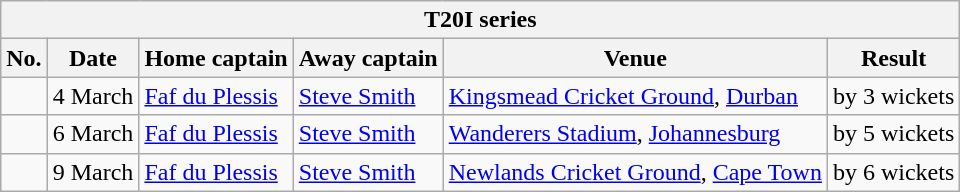<table class="wikitable">
<tr>
<th colspan="9">T20I series</th>
</tr>
<tr>
<th>No.</th>
<th>Date</th>
<th>Home captain</th>
<th>Away captain</th>
<th>Venue</th>
<th>Result</th>
</tr>
<tr>
<td></td>
<td>4 March</td>
<td><a href='#'>Faf du Plessis</a></td>
<td><a href='#'>Steve Smith</a></td>
<td><a href='#'>Kingsmead Cricket Ground</a>, <a href='#'>Durban</a></td>
<td> by 3 wickets</td>
</tr>
<tr>
<td></td>
<td>6 March</td>
<td><a href='#'>Faf du Plessis</a></td>
<td><a href='#'>Steve Smith</a></td>
<td><a href='#'>Wanderers Stadium</a>, <a href='#'>Johannesburg</a></td>
<td> by 5 wickets</td>
</tr>
<tr>
<td></td>
<td>9 March</td>
<td><a href='#'>Faf du Plessis</a></td>
<td><a href='#'>Steve Smith</a></td>
<td><a href='#'>Newlands Cricket Ground</a>, <a href='#'>Cape Town</a></td>
<td> by 6 wickets</td>
</tr>
</table>
